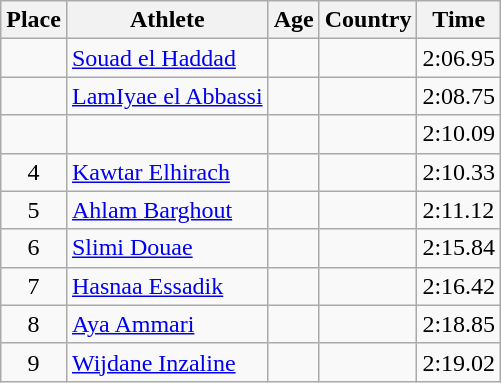<table class="wikitable mw-datatable sortable">
<tr>
<th>Place</th>
<th>Athlete</th>
<th>Age</th>
<th>Country</th>
<th>Time</th>
</tr>
<tr>
<td align=center></td>
<td><a href='#'>Souad el Haddad</a></td>
<td></td>
<td></td>
<td>2:06.95</td>
</tr>
<tr>
<td align=center></td>
<td><a href='#'>LamIyae el Abbassi</a></td>
<td></td>
<td></td>
<td>2:08.75</td>
</tr>
<tr>
<td align=center></td>
<td></td>
<td></td>
<td></td>
<td>2:10.09</td>
</tr>
<tr>
<td align=center>4</td>
<td><a href='#'>Kawtar Elhirach</a></td>
<td></td>
<td></td>
<td>2:10.33</td>
</tr>
<tr>
<td align=center>5</td>
<td><a href='#'>Ahlam Barghout</a></td>
<td></td>
<td></td>
<td>2:11.12</td>
</tr>
<tr>
<td align=center>6</td>
<td><a href='#'>Slimi Douae</a></td>
<td></td>
<td></td>
<td>2:15.84</td>
</tr>
<tr>
<td align=center>7</td>
<td><a href='#'>Hasnaa Essadik</a></td>
<td></td>
<td></td>
<td>2:16.42</td>
</tr>
<tr>
<td align=center>8</td>
<td><a href='#'>Aya Ammari</a></td>
<td></td>
<td></td>
<td>2:18.85</td>
</tr>
<tr>
<td align=center>9</td>
<td><a href='#'>Wijdane Inzaline</a></td>
<td></td>
<td></td>
<td>2:19.02</td>
</tr>
</table>
